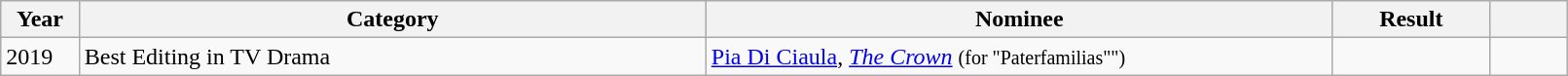<table class="wikitable" style="width:85%;">
<tr>
<th width=5%>Year</th>
<th style="width:40%;">Category</th>
<th style="width:40%;">Nominee</th>
<th style="width:10%;">Result</th>
<th width=5%></th>
</tr>
<tr>
<td vstyle="text-align: center;"rowspan="1">2019</td>
<td>Best Editing in TV Drama</td>
<td><a href='#'>Pia Di Ciaula</a>, <em><a href='#'>The Crown</a></em> <small> (for "Paterfamilias"")</small></td>
<td></td>
<td rowspan="1"></td>
</tr>
</table>
